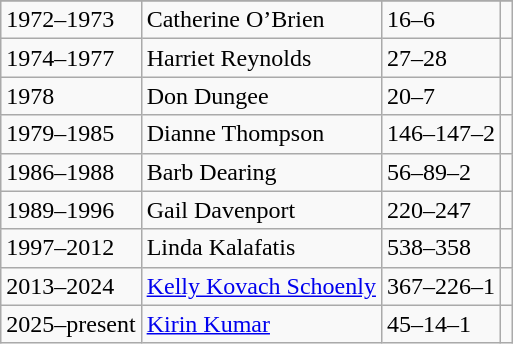<table class="wikitable">
<tr style="text-align:center;">
</tr>
<tr>
<td>1972–1973</td>
<td>Catherine O’Brien</td>
<td>16–6</td>
<td></td>
</tr>
<tr>
<td>1974–1977</td>
<td>Harriet Reynolds</td>
<td>27–28</td>
<td></td>
</tr>
<tr>
<td>1978</td>
<td>Don Dungee</td>
<td>20–7</td>
<td></td>
</tr>
<tr>
<td>1979–1985</td>
<td>Dianne Thompson</td>
<td>146–147–2</td>
<td></td>
</tr>
<tr>
<td>1986–1988</td>
<td>Barb Dearing</td>
<td>56–89–2</td>
<td></td>
</tr>
<tr>
<td>1989–1996</td>
<td>Gail Davenport</td>
<td>220–247</td>
<td></td>
</tr>
<tr>
<td>1997–2012</td>
<td>Linda Kalafatis</td>
<td>538–358</td>
<td></td>
</tr>
<tr>
<td>2013–2024</td>
<td><a href='#'>Kelly Kovach Schoenly</a></td>
<td>367–226–1</td>
<td></td>
</tr>
<tr>
<td>2025–present</td>
<td><a href='#'>Kirin Kumar</a></td>
<td>45–14–1</td>
<td></td>
</tr>
</table>
